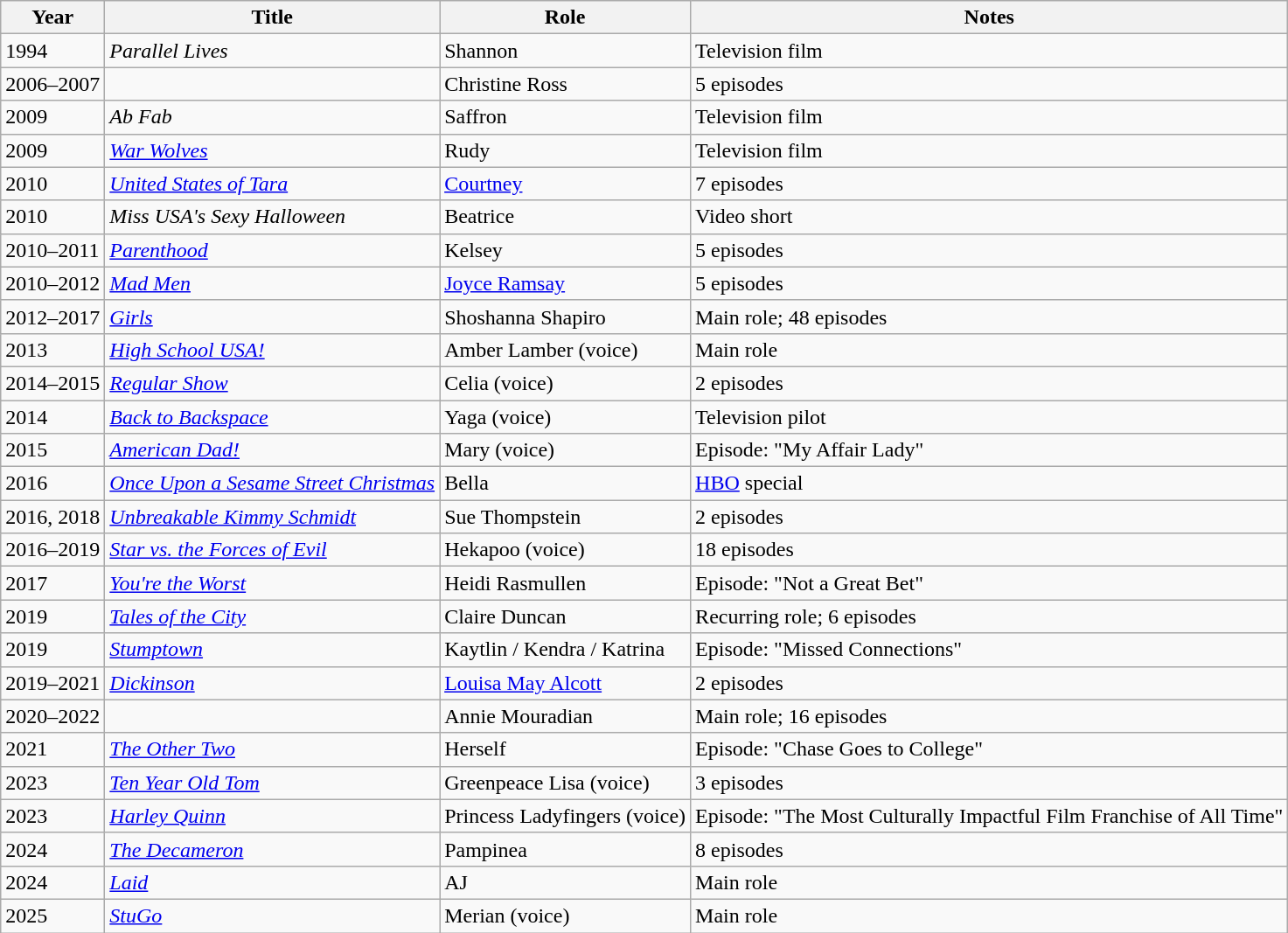<table class="wikitable sortable">
<tr>
<th>Year</th>
<th>Title</th>
<th>Role</th>
<th class="unsortable">Notes</th>
</tr>
<tr>
<td>1994</td>
<td><em>Parallel Lives</em></td>
<td>Shannon</td>
<td>Television film</td>
</tr>
<tr>
<td>2006–2007</td>
<td><em></em></td>
<td>Christine Ross</td>
<td>5 episodes</td>
</tr>
<tr>
<td>2009</td>
<td><em>Ab Fab</em></td>
<td>Saffron</td>
<td>Television film</td>
</tr>
<tr>
<td>2009</td>
<td><em><a href='#'>War Wolves</a></em></td>
<td>Rudy</td>
<td>Television film</td>
</tr>
<tr>
<td>2010</td>
<td><em><a href='#'>United States of Tara</a></em></td>
<td><a href='#'>Courtney</a></td>
<td>7 episodes</td>
</tr>
<tr>
<td>2010</td>
<td><em>Miss USA's Sexy Halloween</em></td>
<td>Beatrice</td>
<td>Video short</td>
</tr>
<tr>
<td>2010–2011</td>
<td><em><a href='#'>Parenthood</a></em></td>
<td>Kelsey</td>
<td>5 episodes</td>
</tr>
<tr>
<td>2010–2012</td>
<td><em><a href='#'>Mad Men</a></em></td>
<td><a href='#'>Joyce Ramsay</a></td>
<td>5 episodes</td>
</tr>
<tr>
<td>2012–2017</td>
<td><em><a href='#'>Girls</a></em></td>
<td>Shoshanna Shapiro</td>
<td>Main role; 48 episodes</td>
</tr>
<tr>
<td>2013</td>
<td><em><a href='#'>High School USA!</a></em></td>
<td>Amber Lamber (voice)</td>
<td>Main role</td>
</tr>
<tr>
<td>2014–2015</td>
<td><em><a href='#'>Regular Show</a></em></td>
<td>Celia (voice)</td>
<td>2 episodes</td>
</tr>
<tr>
<td>2014</td>
<td><em><a href='#'>Back to Backspace</a></em></td>
<td>Yaga (voice)</td>
<td>Television pilot</td>
</tr>
<tr>
<td>2015</td>
<td><em><a href='#'>American Dad!</a></em></td>
<td>Mary (voice)</td>
<td>Episode: "My Affair Lady"</td>
</tr>
<tr>
<td>2016</td>
<td><em><a href='#'>Once Upon a Sesame Street Christmas</a></em></td>
<td>Bella</td>
<td><a href='#'>HBO</a> special</td>
</tr>
<tr>
<td>2016, 2018</td>
<td><em><a href='#'>Unbreakable Kimmy Schmidt</a></em></td>
<td>Sue Thompstein</td>
<td>2 episodes</td>
</tr>
<tr>
<td>2016–2019</td>
<td><em><a href='#'>Star vs. the Forces of Evil</a></em></td>
<td>Hekapoo (voice)</td>
<td>18 episodes</td>
</tr>
<tr>
<td>2017</td>
<td><em><a href='#'>You're the Worst</a></em></td>
<td>Heidi Rasmullen</td>
<td>Episode: "Not a Great Bet"</td>
</tr>
<tr>
<td>2019</td>
<td><em><a href='#'>Tales of the City</a></em></td>
<td>Claire Duncan</td>
<td>Recurring role; 6 episodes</td>
</tr>
<tr>
<td>2019</td>
<td><em><a href='#'>Stumptown</a></em></td>
<td>Kaytlin / Kendra / Katrina</td>
<td>Episode: "Missed Connections"</td>
</tr>
<tr>
<td>2019–2021</td>
<td><em><a href='#'>Dickinson</a></em></td>
<td><a href='#'>Louisa May Alcott</a></td>
<td>2 episodes</td>
</tr>
<tr>
<td>2020–2022</td>
<td><em></em></td>
<td>Annie Mouradian</td>
<td>Main role; 16 episodes</td>
</tr>
<tr>
<td>2021</td>
<td><em><a href='#'>The Other Two</a></em></td>
<td>Herself</td>
<td>Episode: "Chase Goes to College"</td>
</tr>
<tr>
<td>2023</td>
<td><em><a href='#'>Ten Year Old Tom</a></em></td>
<td>Greenpeace Lisa (voice)</td>
<td>3 episodes</td>
</tr>
<tr>
<td>2023</td>
<td><em><a href='#'>Harley Quinn</a></em></td>
<td>Princess Ladyfingers (voice)</td>
<td>Episode: "The Most Culturally Impactful Film Franchise of All Time"</td>
</tr>
<tr>
<td>2024</td>
<td><em><a href='#'>The Decameron</a></em></td>
<td>Pampinea</td>
<td>8 episodes</td>
</tr>
<tr>
<td>2024</td>
<td><em><a href='#'>Laid</a></em></td>
<td>AJ</td>
<td>Main role</td>
</tr>
<tr>
<td>2025</td>
<td><em><a href='#'>StuGo</a></em></td>
<td>Merian (voice)</td>
<td>Main role</td>
</tr>
</table>
